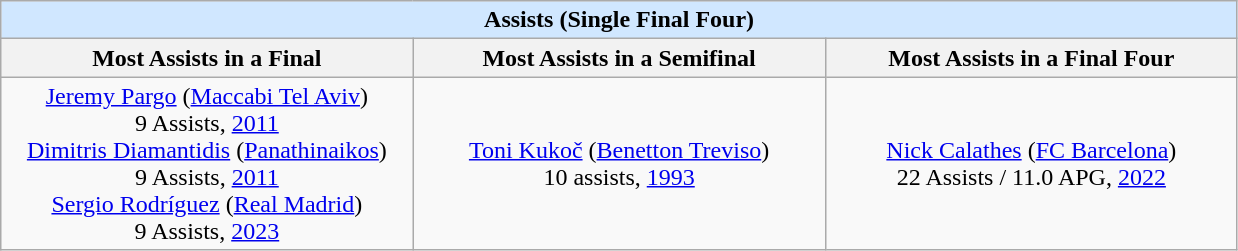<table class="wikitable" style="text-align: center;">
<tr>
<td colspan=3 bgcolor="#D0E7FF"><strong>Assists (Single Final Four)</strong></td>
</tr>
<tr>
<th width=30%>Most Assists in a Final</th>
<th width=30%>Most Assists in a Semifinal</th>
<th width=30%>Most Assists in a Final Four</th>
</tr>
<tr>
<td> <a href='#'>Jeremy Pargo</a> (<a href='#'>Maccabi Tel Aviv</a>)<br>9 Assists, <a href='#'>2011</a><br> <a href='#'>Dimitris Diamantidis</a> (<a href='#'>Panathinaikos</a>)<br>9 Assists, <a href='#'>2011</a><br> <a href='#'>Sergio Rodríguez</a> (<a href='#'>Real Madrid</a>)<br>9 Assists, <a href='#'>2023</a></td>
<td> <a href='#'>Toni Kukoč</a> (<a href='#'>Benetton Treviso</a>)<br>10 assists, <a href='#'>1993</a></td>
<td> <a href='#'>Nick Calathes</a> (<a href='#'>FC Barcelona</a>)<br>22 Assists / 11.0 APG, <a href='#'>2022</a></td>
</tr>
</table>
